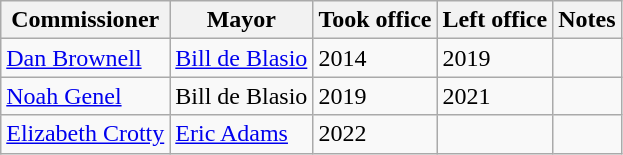<table class="wikitable">
<tr>
<th>Commissioner</th>
<th>Mayor</th>
<th>Took office</th>
<th>Left office</th>
<th>Notes</th>
</tr>
<tr>
<td><a href='#'>Dan Brownell</a></td>
<td><a href='#'>Bill de Blasio</a></td>
<td>2014</td>
<td>2019</td>
<td></td>
</tr>
<tr>
<td><a href='#'>Noah Genel</a></td>
<td>Bill de Blasio</td>
<td>2019</td>
<td>2021</td>
<td></td>
</tr>
<tr>
<td><a href='#'>Elizabeth Crotty</a></td>
<td><a href='#'>Eric Adams</a></td>
<td>2022</td>
<td></td>
<td></td>
</tr>
</table>
